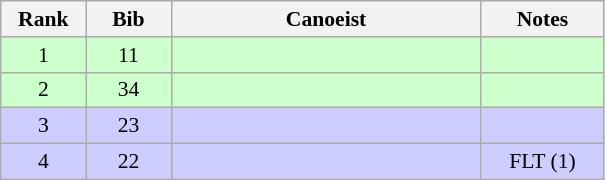<table class="wikitable" style="font-size:90%; text-align:center">
<tr>
<th width="50">Rank</th>
<th width="50">Bib</th>
<th width="200">Canoeist</th>
<th width="75">Notes</th>
</tr>
<tr bgcolor="#CCFFCC">
<td>1</td>
<td>11</td>
<td align="left"></td>
<td></td>
</tr>
<tr bgcolor="#CCFFCC">
<td>2</td>
<td>34</td>
<td align="left"></td>
<td></td>
</tr>
<tr bgcolor="#CCCCFF">
<td>3</td>
<td>23</td>
<td align="left"></td>
<td></td>
</tr>
<tr bgcolor="#CCCCFF">
<td>4</td>
<td>22</td>
<td align="left"></td>
<td>FLT (1)</td>
</tr>
</table>
